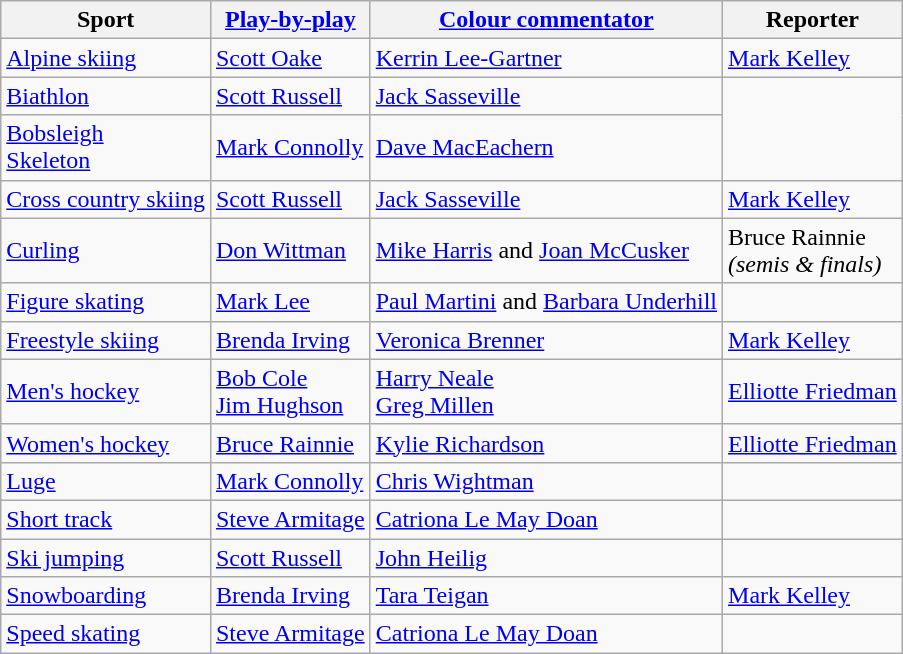<table class="wikitable">
<tr>
<th>Sport</th>
<th><a href='#'>Play-by-play</a></th>
<th><a href='#'>Colour commentator</a></th>
<th>Reporter</th>
</tr>
<tr>
<td><a href='#'>Alpine skiing</a></td>
<td><a href='#'>Scott Oake</a></td>
<td><a href='#'>Kerrin Lee-Gartner</a></td>
<td><a href='#'>Mark Kelley</a></td>
</tr>
<tr>
<td><a href='#'>Biathlon</a></td>
<td><a href='#'>Scott Russell</a></td>
<td><a href='#'>Jack Sasseville</a></td>
</tr>
<tr>
<td><a href='#'>Bobsleigh</a> <br><a href='#'>Skeleton</a></td>
<td><a href='#'>Mark Connolly</a></td>
<td><a href='#'>Dave MacEachern</a></td>
</tr>
<tr>
<td><a href='#'>Cross country skiing</a></td>
<td><a href='#'>Scott Russell</a></td>
<td><a href='#'>Jack Sasseville</a></td>
<td><a href='#'>Mark Kelley</a></td>
</tr>
<tr>
<td><a href='#'>Curling</a></td>
<td><a href='#'>Don Wittman</a></td>
<td><a href='#'>Mike Harris</a> and <a href='#'>Joan McCusker</a></td>
<td>Bruce Rainnie <br> <em>(semis & finals)</em></td>
</tr>
<tr>
<td><a href='#'>Figure skating</a></td>
<td><a href='#'>Mark Lee</a></td>
<td><a href='#'>Paul Martini</a> and <a href='#'>Barbara Underhill</a></td>
</tr>
<tr>
<td><a href='#'>Freestyle skiing</a></td>
<td><a href='#'>Brenda Irving</a></td>
<td><a href='#'>Veronica Brenner</a></td>
<td><a href='#'>Mark Kelley</a></td>
</tr>
<tr>
<td><a href='#'>Men's hockey</a></td>
<td><a href='#'>Bob Cole</a><br><a href='#'>Jim Hughson</a></td>
<td><a href='#'>Harry Neale</a><br><a href='#'>Greg Millen</a></td>
<td><a href='#'>Elliotte Friedman</a></td>
</tr>
<tr>
<td><a href='#'>Women's hockey</a></td>
<td><a href='#'>Bruce Rainnie</a></td>
<td><a href='#'>Kylie Richardson</a></td>
<td><a href='#'>Elliotte Friedman</a></td>
</tr>
<tr>
<td><a href='#'>Luge</a></td>
<td><a href='#'>Mark Connolly</a></td>
<td><a href='#'>Chris Wightman</a></td>
<td></td>
</tr>
<tr>
<td><a href='#'>Short track</a></td>
<td><a href='#'>Steve Armitage</a></td>
<td><a href='#'>Catriona Le May Doan</a></td>
<td></td>
</tr>
<tr>
<td><a href='#'>Ski jumping</a></td>
<td><a href='#'>Scott Russell</a></td>
<td><a href='#'>John Heilig</a></td>
<td></td>
</tr>
<tr>
<td><a href='#'>Snowboarding</a></td>
<td><a href='#'>Brenda Irving</a></td>
<td><a href='#'>Tara Teigan</a></td>
<td><a href='#'>Mark Kelley</a></td>
</tr>
<tr>
<td><a href='#'>Speed skating</a></td>
<td><a href='#'>Steve Armitage</a></td>
<td><a href='#'>Catriona Le May Doan</a></td>
<td></td>
</tr>
</table>
